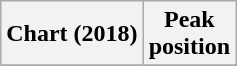<table class="wikitable plainrowheaders">
<tr>
<th>Chart (2018)</th>
<th>Peak<br>position</th>
</tr>
<tr>
</tr>
</table>
